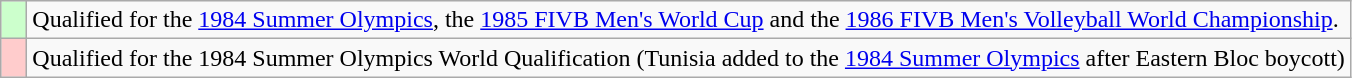<table class="wikitable" style="text-align: left;">
<tr>
<td width=10px bgcolor="#ccffcc"></td>
<td>Qualified for the <a href='#'>1984 Summer Olympics</a>, the <a href='#'>1985 FIVB Men's World Cup</a> and the <a href='#'>1986 FIVB Men's Volleyball World Championship</a>.</td>
</tr>
<tr>
<td width=10px bgcolor="#ffcccc"></td>
<td>Qualified for the 1984 Summer Olympics World Qualification (Tunisia added to the <a href='#'>1984 Summer Olympics</a> after Eastern Bloc boycott)</td>
</tr>
</table>
